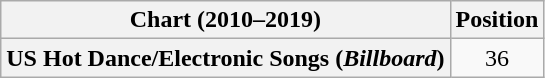<table class="wikitable plainrowheaders" style="text-align:center">
<tr>
<th scope="col">Chart (2010–2019)</th>
<th scope="col">Position</th>
</tr>
<tr>
<th scope="row">US Hot Dance/Electronic Songs (<em>Billboard</em>)</th>
<td>36</td>
</tr>
</table>
